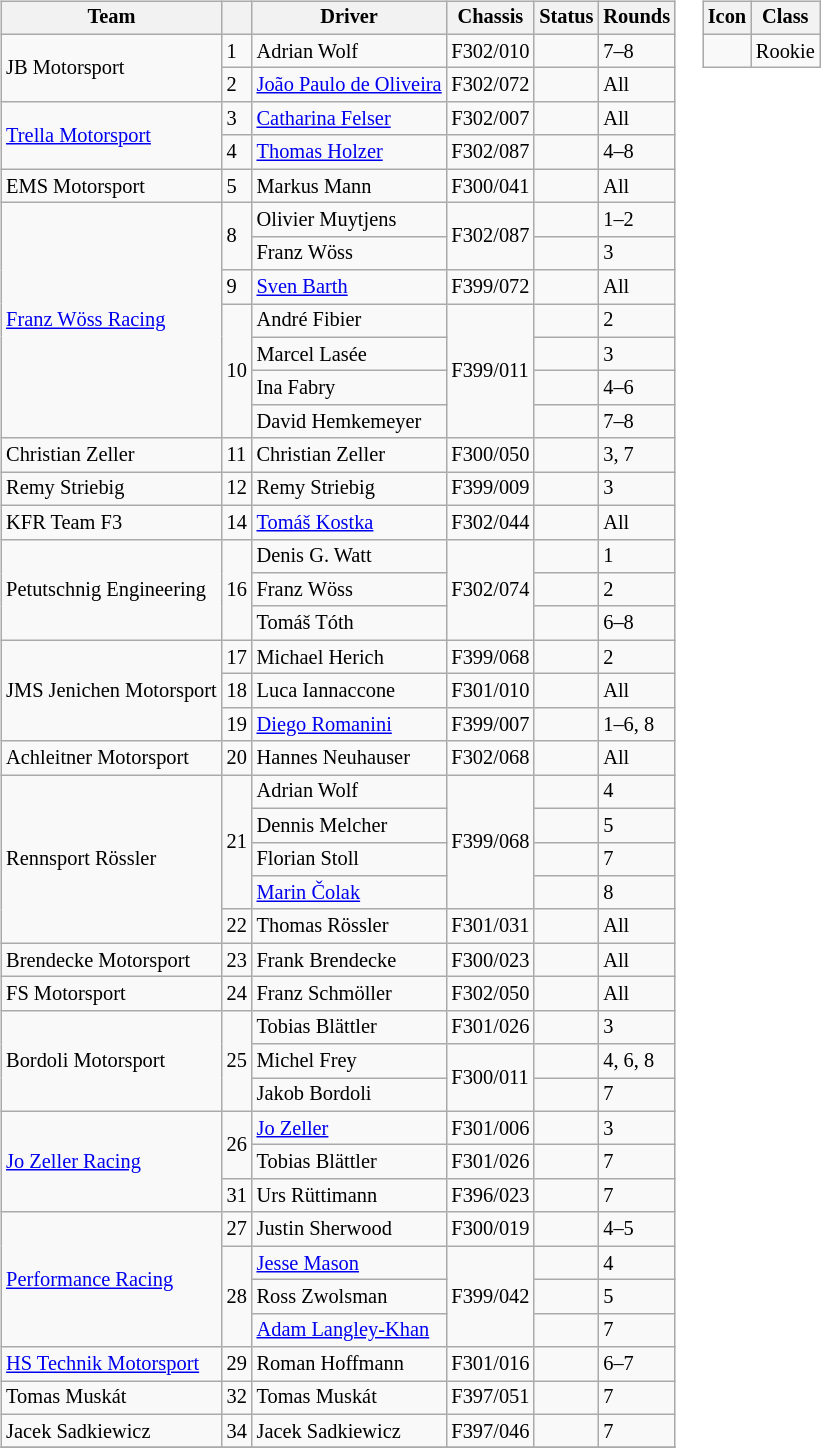<table>
<tr>
<td><br><table class="wikitable" style="font-size: 85%;">
<tr>
<th>Team</th>
<th></th>
<th>Driver</th>
<th>Chassis</th>
<th>Status</th>
<th>Rounds</th>
</tr>
<tr>
<td rowspan=2> JB Motorsport</td>
<td>1</td>
<td> Adrian Wolf</td>
<td>F302/010</td>
<td align=center></td>
<td>7–8</td>
</tr>
<tr>
<td>2</td>
<td> <a href='#'>João Paulo de Oliveira</a></td>
<td>F302/072</td>
<td></td>
<td>All</td>
</tr>
<tr>
<td rowspan=2> <a href='#'>Trella Motorsport</a></td>
<td>3</td>
<td> <a href='#'>Catharina Felser</a></td>
<td>F302/007</td>
<td></td>
<td>All</td>
</tr>
<tr>
<td>4</td>
<td> <a href='#'>Thomas Holzer</a></td>
<td>F302/087</td>
<td align=center></td>
<td>4–8</td>
</tr>
<tr>
<td> EMS Motorsport</td>
<td>5</td>
<td> Markus Mann</td>
<td>F300/041</td>
<td align=center></td>
<td>All</td>
</tr>
<tr>
<td rowspan=7> <a href='#'>Franz Wöss Racing</a></td>
<td rowspan=2>8</td>
<td> Olivier Muytjens</td>
<td rowspan=2>F302/087</td>
<td></td>
<td>1–2</td>
</tr>
<tr>
<td> Franz Wöss</td>
<td></td>
<td>3</td>
</tr>
<tr>
<td>9</td>
<td> <a href='#'>Sven Barth</a></td>
<td>F399/072</td>
<td align=center></td>
<td>All</td>
</tr>
<tr>
<td rowspan=4>10</td>
<td> André Fibier</td>
<td rowspan=4>F399/011</td>
<td></td>
<td>2</td>
</tr>
<tr>
<td> Marcel Lasée</td>
<td></td>
<td>3</td>
</tr>
<tr>
<td> Ina Fabry</td>
<td></td>
<td>4–6</td>
</tr>
<tr>
<td> David Hemkemeyer</td>
<td></td>
<td>7–8</td>
</tr>
<tr>
<td> Christian Zeller</td>
<td>11</td>
<td> Christian Zeller</td>
<td>F300/050</td>
<td></td>
<td>3, 7</td>
</tr>
<tr>
<td> Remy Striebig</td>
<td>12</td>
<td> Remy Striebig</td>
<td>F399/009</td>
<td></td>
<td>3</td>
</tr>
<tr>
<td> KFR Team F3</td>
<td>14</td>
<td> <a href='#'>Tomáš Kostka</a></td>
<td>F302/044</td>
<td></td>
<td>All</td>
</tr>
<tr>
<td rowspan=3> Petutschnig Engineering</td>
<td rowspan=3>16</td>
<td> Denis G. Watt</td>
<td rowspan=3>F302/074</td>
<td></td>
<td>1</td>
</tr>
<tr>
<td> Franz Wöss</td>
<td></td>
<td>2</td>
</tr>
<tr>
<td> Tomáš Tóth</td>
<td align=center></td>
<td>6–8</td>
</tr>
<tr>
<td rowspan=3> JMS Jenichen Motorsport</td>
<td>17</td>
<td> Michael Herich</td>
<td>F399/068</td>
<td align=center></td>
<td>2</td>
</tr>
<tr>
<td>18</td>
<td> Luca Iannaccone</td>
<td>F301/010</td>
<td></td>
<td>All</td>
</tr>
<tr>
<td>19</td>
<td> <a href='#'>Diego Romanini</a></td>
<td>F399/007</td>
<td></td>
<td>1–6, 8</td>
</tr>
<tr>
<td> Achleitner Motorsport</td>
<td>20</td>
<td> Hannes Neuhauser</td>
<td>F302/068</td>
<td></td>
<td>All</td>
</tr>
<tr>
<td rowspan=5> Rennsport Rössler</td>
<td rowspan=4>21</td>
<td> Adrian Wolf</td>
<td rowspan=4>F399/068</td>
<td></td>
<td>4</td>
</tr>
<tr>
<td> Dennis Melcher</td>
<td></td>
<td>5</td>
</tr>
<tr>
<td> Florian Stoll</td>
<td></td>
<td>7</td>
</tr>
<tr>
<td> <a href='#'>Marin Čolak</a></td>
<td></td>
<td>8</td>
</tr>
<tr>
<td>22</td>
<td> Thomas Rössler</td>
<td>F301/031</td>
<td></td>
<td>All</td>
</tr>
<tr>
<td> Brendecke Motorsport</td>
<td>23</td>
<td> Frank Brendecke</td>
<td>F300/023</td>
<td></td>
<td>All</td>
</tr>
<tr>
<td> FS Motorsport</td>
<td>24</td>
<td> Franz Schmöller</td>
<td>F302/050</td>
<td align=center></td>
<td>All</td>
</tr>
<tr>
<td rowspan=3> Bordoli Motorsport</td>
<td rowspan=3>25</td>
<td> Tobias Blättler</td>
<td>F301/026</td>
<td></td>
<td>3</td>
</tr>
<tr>
<td> Michel Frey</td>
<td rowspan=2>F300/011</td>
<td></td>
<td>4, 6, 8</td>
</tr>
<tr>
<td> Jakob Bordoli</td>
<td></td>
<td>7</td>
</tr>
<tr>
<td rowspan=3> <a href='#'>Jo Zeller Racing</a></td>
<td rowspan=2>26</td>
<td> <a href='#'>Jo Zeller</a></td>
<td>F301/006</td>
<td></td>
<td>3</td>
</tr>
<tr>
<td> Tobias Blättler</td>
<td>F301/026</td>
<td></td>
<td>7</td>
</tr>
<tr>
<td>31</td>
<td> Urs Rüttimann</td>
<td>F396/023</td>
<td></td>
<td>7</td>
</tr>
<tr>
<td rowspan=4> <a href='#'>Performance Racing</a></td>
<td>27</td>
<td> Justin Sherwood</td>
<td>F300/019</td>
<td></td>
<td>4–5</td>
</tr>
<tr>
<td rowspan=3>28</td>
<td> <a href='#'>Jesse Mason</a></td>
<td rowspan=3>F399/042</td>
<td></td>
<td>4</td>
</tr>
<tr>
<td> Ross Zwolsman</td>
<td></td>
<td>5</td>
</tr>
<tr>
<td> <a href='#'>Adam Langley-Khan</a></td>
<td></td>
<td>7</td>
</tr>
<tr>
<td> <a href='#'>HS Technik Motorsport</a></td>
<td>29</td>
<td> Roman Hoffmann</td>
<td>F301/016</td>
<td></td>
<td>6–7</td>
</tr>
<tr>
<td> Tomas Muskát</td>
<td>32</td>
<td> Tomas Muskát</td>
<td>F397/051</td>
<td></td>
<td>7</td>
</tr>
<tr>
<td> Jacek Sadkiewicz</td>
<td>34</td>
<td> Jacek Sadkiewicz</td>
<td>F397/046</td>
<td></td>
<td>7</td>
</tr>
<tr>
</tr>
</table>
</td>
<td valign="top"><br><table class="wikitable" style="font-size: 85%;">
<tr>
<th>Icon</th>
<th>Class</th>
</tr>
<tr>
<td></td>
<td>Rookie</td>
</tr>
</table>
</td>
</tr>
</table>
